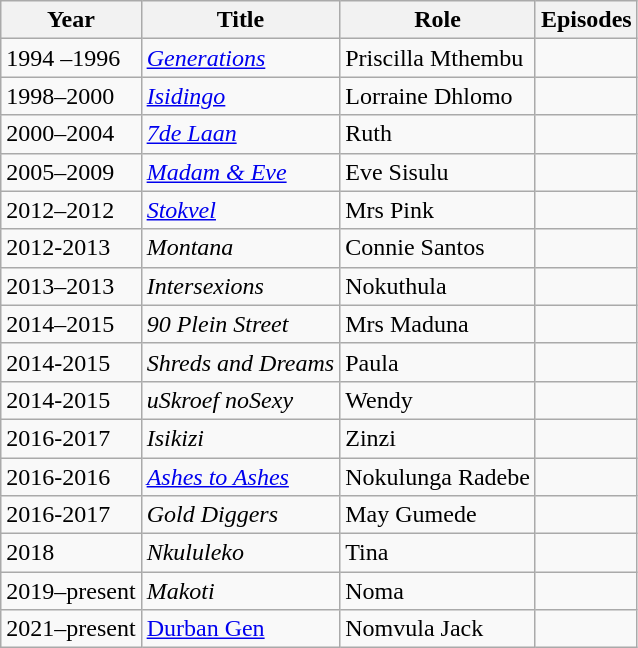<table class="wikitable">
<tr>
<th>Year</th>
<th>Title</th>
<th>Role</th>
<th>Episodes</th>
</tr>
<tr>
<td>1994 –1996</td>
<td><em><a href='#'>Generations</a></em></td>
<td>Priscilla Mthembu</td>
<td></td>
</tr>
<tr>
<td>1998–2000</td>
<td><em><a href='#'>Isidingo</a> </em></td>
<td>Lorraine Dhlomo</td>
<td></td>
</tr>
<tr>
<td>2000–2004</td>
<td><em><a href='#'>7de Laan</a> </em></td>
<td>Ruth</td>
<td></td>
</tr>
<tr>
<td>2005–2009</td>
<td><em><a href='#'>Madam & Eve</a></em></td>
<td>Eve Sisulu</td>
<td></td>
</tr>
<tr>
<td>2012–2012</td>
<td><em><a href='#'>Stokvel</a></em></td>
<td>Mrs Pink</td>
<td></td>
</tr>
<tr>
<td>2012-2013</td>
<td><em>Montana</em></td>
<td>Connie Santos</td>
<td></td>
</tr>
<tr>
<td>2013–2013</td>
<td><em>Intersexions</em></td>
<td>Nokuthula</td>
<td></td>
</tr>
<tr>
<td>2014–2015</td>
<td><em>90 Plein Street</em></td>
<td>Mrs Maduna</td>
<td></td>
</tr>
<tr>
<td>2014-2015</td>
<td><em>Shreds and Dreams</em></td>
<td>Paula</td>
<td></td>
</tr>
<tr>
<td>2014-2015</td>
<td><em>uSkroef noSexy</em></td>
<td>Wendy</td>
<td></td>
</tr>
<tr>
<td>2016-2017</td>
<td><em>Isikizi</em></td>
<td>Zinzi</td>
<td></td>
</tr>
<tr>
<td>2016-2016</td>
<td><em><a href='#'>Ashes to Ashes</a></em></td>
<td>Nokulunga Radebe</td>
<td></td>
</tr>
<tr>
<td>2016-2017</td>
<td><em>Gold Diggers</em></td>
<td>May Gumede</td>
<td></td>
</tr>
<tr>
<td>2018</td>
<td><em>Nkululeko</em></td>
<td>Tina</td>
<td></td>
</tr>
<tr>
<td>2019–present</td>
<td><em>Makoti</em></td>
<td>Noma</td>
<td></td>
</tr>
<tr>
<td>2021–present</td>
<td><a href='#'>Durban Gen</a></td>
<td>Nomvula Jack</td>
<td></td>
</tr>
</table>
